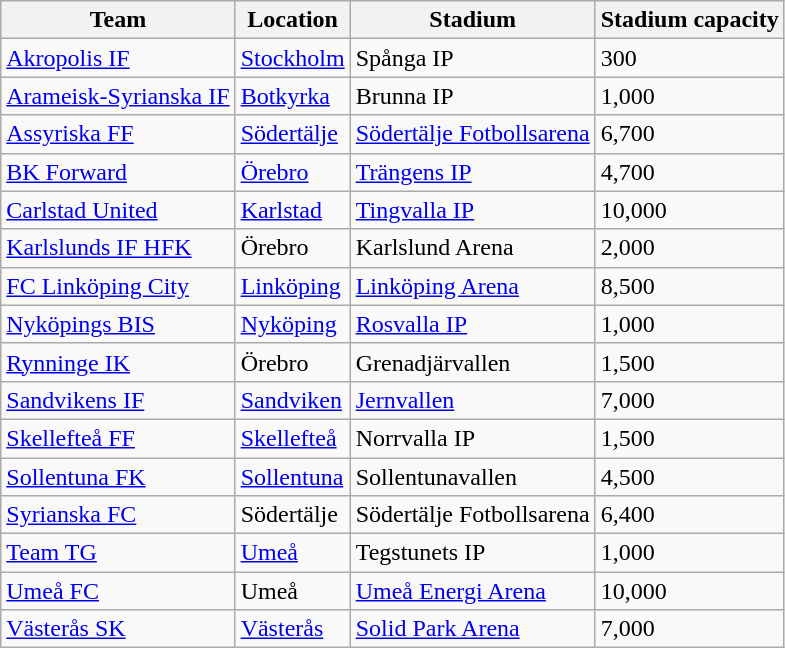<table class="wikitable sortable" border="1">
<tr>
<th>Team</th>
<th>Location</th>
<th>Stadium</th>
<th>Stadium capacity</th>
</tr>
<tr>
<td><a href='#'>Akropolis IF</a></td>
<td><a href='#'>Stockholm</a></td>
<td>Spånga IP</td>
<td>300</td>
</tr>
<tr>
<td><a href='#'>Arameisk-Syrianska IF</a></td>
<td><a href='#'>Botkyrka</a></td>
<td>Brunna IP</td>
<td>1,000</td>
</tr>
<tr>
<td><a href='#'>Assyriska FF</a></td>
<td><a href='#'>Södertälje</a></td>
<td><a href='#'>Södertälje Fotbollsarena</a></td>
<td>6,700</td>
</tr>
<tr>
<td><a href='#'>BK Forward</a></td>
<td><a href='#'>Örebro</a></td>
<td><a href='#'>Trängens IP</a></td>
<td>4,700</td>
</tr>
<tr>
<td><a href='#'>Carlstad United</a></td>
<td><a href='#'>Karlstad</a></td>
<td><a href='#'>Tingvalla IP</a></td>
<td>10,000</td>
</tr>
<tr>
<td><a href='#'>Karlslunds IF HFK</a></td>
<td>Örebro</td>
<td>Karlslund Arena</td>
<td>2,000</td>
</tr>
<tr>
<td><a href='#'>FC Linköping City</a></td>
<td><a href='#'>Linköping</a></td>
<td><a href='#'>Linköping Arena</a></td>
<td>8,500</td>
</tr>
<tr>
<td><a href='#'>Nyköpings BIS</a></td>
<td><a href='#'>Nyköping</a></td>
<td><a href='#'>Rosvalla IP</a></td>
<td>1,000</td>
</tr>
<tr>
<td><a href='#'>Rynninge IK</a></td>
<td>Örebro</td>
<td>Grenadjärvallen</td>
<td>1,500</td>
</tr>
<tr>
<td><a href='#'>Sandvikens IF</a></td>
<td><a href='#'>Sandviken</a></td>
<td><a href='#'>Jernvallen</a></td>
<td>7,000</td>
</tr>
<tr>
<td><a href='#'>Skellefteå FF</a></td>
<td><a href='#'>Skellefteå</a></td>
<td>Norrvalla IP</td>
<td>1,500</td>
</tr>
<tr>
<td><a href='#'>Sollentuna FK</a></td>
<td><a href='#'>Sollentuna</a></td>
<td>Sollentunavallen</td>
<td>4,500</td>
</tr>
<tr>
<td><a href='#'>Syrianska FC</a></td>
<td>Södertälje</td>
<td>Södertälje Fotbollsarena</td>
<td>6,400</td>
</tr>
<tr>
<td><a href='#'>Team TG</a></td>
<td><a href='#'>Umeå</a></td>
<td>Tegstunets IP</td>
<td>1,000</td>
</tr>
<tr>
<td><a href='#'>Umeå FC</a></td>
<td>Umeå</td>
<td><a href='#'>Umeå Energi Arena</a></td>
<td>10,000</td>
</tr>
<tr>
<td><a href='#'>Västerås SK</a></td>
<td><a href='#'>Västerås</a></td>
<td><a href='#'>Solid Park Arena</a></td>
<td>7,000</td>
</tr>
</table>
